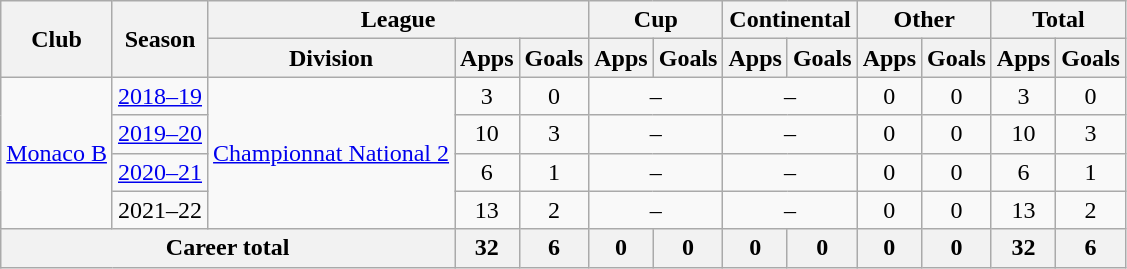<table class="wikitable" style="text-align: center">
<tr>
<th rowspan="2">Club</th>
<th rowspan="2">Season</th>
<th colspan="3">League</th>
<th colspan="2">Cup</th>
<th colspan="2">Continental</th>
<th colspan="2">Other</th>
<th colspan="2">Total</th>
</tr>
<tr>
<th>Division</th>
<th>Apps</th>
<th>Goals</th>
<th>Apps</th>
<th>Goals</th>
<th>Apps</th>
<th>Goals</th>
<th>Apps</th>
<th>Goals</th>
<th>Apps</th>
<th>Goals</th>
</tr>
<tr>
<td rowspan="4"><a href='#'>Monaco B</a></td>
<td><a href='#'>2018–19</a></td>
<td rowspan="4"><a href='#'>Championnat National 2</a></td>
<td>3</td>
<td>0</td>
<td colspan="2">–</td>
<td colspan="2">–</td>
<td>0</td>
<td>0</td>
<td>3</td>
<td>0</td>
</tr>
<tr>
<td><a href='#'>2019–20</a></td>
<td>10</td>
<td>3</td>
<td colspan="2">–</td>
<td colspan="2">–</td>
<td>0</td>
<td>0</td>
<td>10</td>
<td>3</td>
</tr>
<tr>
<td><a href='#'>2020–21</a></td>
<td>6</td>
<td>1</td>
<td colspan="2">–</td>
<td colspan="2">–</td>
<td>0</td>
<td>0</td>
<td>6</td>
<td>1</td>
</tr>
<tr>
<td>2021–22</td>
<td>13</td>
<td>2</td>
<td colspan="2">–</td>
<td colspan="2">–</td>
<td>0</td>
<td>0</td>
<td>13</td>
<td>2</td>
</tr>
<tr>
<th colspan="3"><strong>Career total</strong></th>
<th>32</th>
<th>6</th>
<th>0</th>
<th>0</th>
<th>0</th>
<th>0</th>
<th>0</th>
<th>0</th>
<th>32</th>
<th>6</th>
</tr>
</table>
